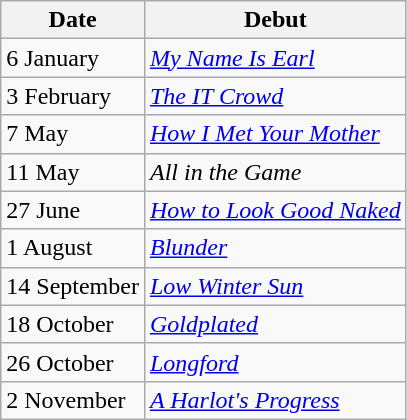<table class="wikitable">
<tr>
<th>Date</th>
<th>Debut</th>
</tr>
<tr>
<td>6 January</td>
<td><em><a href='#'>My Name Is Earl</a></em></td>
</tr>
<tr>
<td>3 February</td>
<td><em><a href='#'>The IT Crowd</a></em></td>
</tr>
<tr>
<td>7 May</td>
<td><em><a href='#'>How I Met Your Mother</a></em></td>
</tr>
<tr>
<td>11 May</td>
<td><em>All in the Game</em></td>
</tr>
<tr>
<td>27 June</td>
<td><em><a href='#'>How to Look Good Naked</a></em></td>
</tr>
<tr>
<td>1 August</td>
<td><em><a href='#'>Blunder</a></em></td>
</tr>
<tr>
<td>14 September</td>
<td><em><a href='#'>Low Winter Sun</a></em></td>
</tr>
<tr>
<td>18 October</td>
<td><em><a href='#'>Goldplated</a></em></td>
</tr>
<tr>
<td>26 October</td>
<td><em><a href='#'>Longford</a></em></td>
</tr>
<tr>
<td>2 November</td>
<td><em><a href='#'>A Harlot's Progress</a></em></td>
</tr>
</table>
